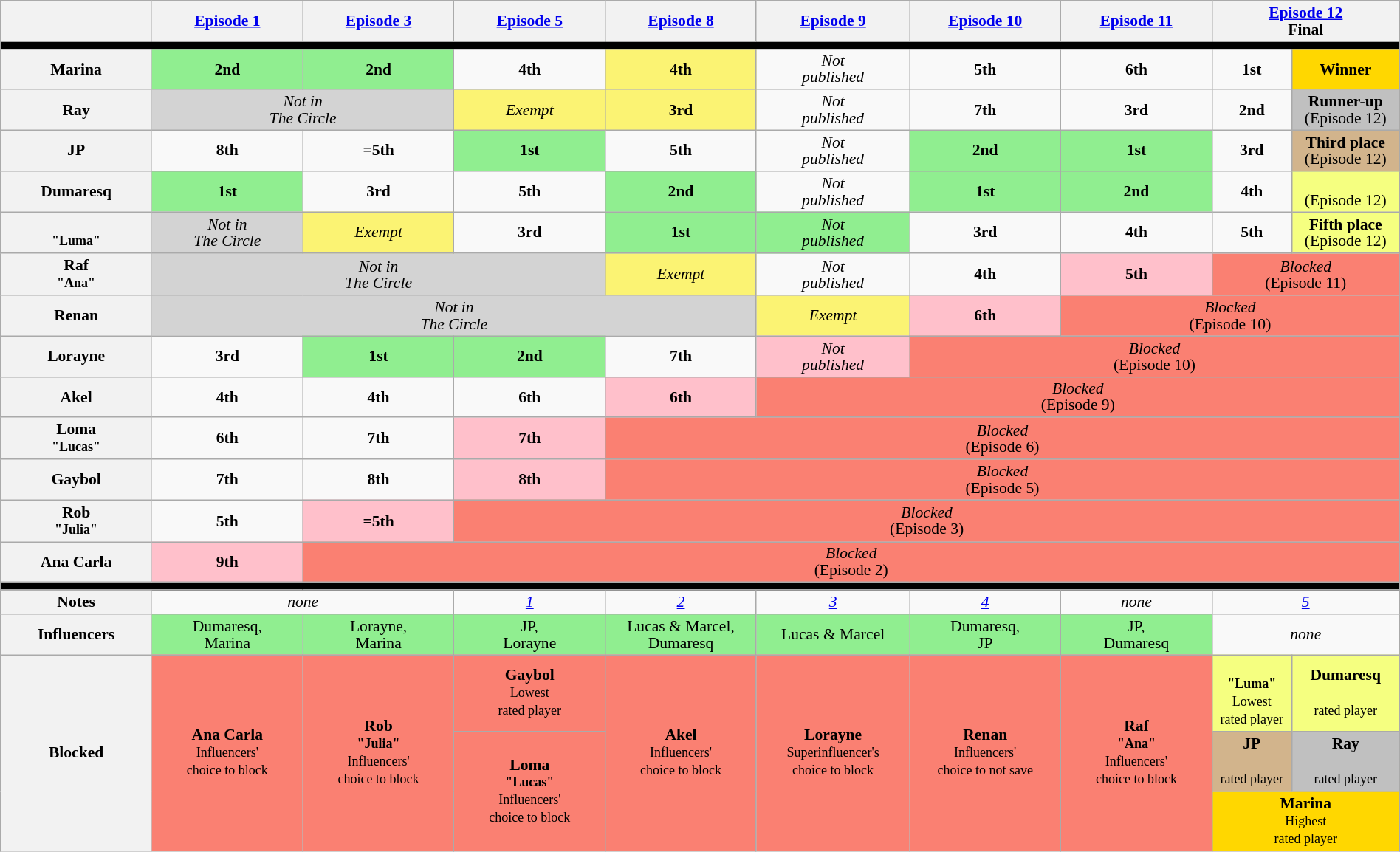<table class="wikitable"  style="text-align:center; width:100%; font-size:90%; line-height:15px;">
<tr>
<th style="width:7%;"></th>
<th style="width:7%;"><a href='#'>Episode 1</a></th>
<th style="width:7%;"><a href='#'>Episode 3</a></th>
<th style="width:7%;"><a href='#'>Episode 5</a></th>
<th style="width:7%;"><a href='#'>Episode 8</a></th>
<th style="width:7%;"><a href='#'>Episode 9</a></th>
<th style="width:7%;"><a href='#'>Episode 10</a></th>
<th style="width:7%;"><a href='#'>Episode 11</a></th>
<th style="width:7%;" colspan="2"><a href='#'>Episode 12</a><br>Final</th>
</tr>
<tr>
<th style="background:#000" colspan="13"></th>
</tr>
<tr>
<th>Marina</th>
<td style="background:lightgreen;"><strong>2nd</strong></td>
<td style="background:lightgreen;"><strong>2nd</strong></td>
<td><strong>4th</strong></td>
<td style="background:#FBF373"><strong>4th</strong></td>
<td><em>Not<br>published</em></td>
<td><strong>5th</strong></td>
<td><strong>6th</strong></td>
<td><strong>1st</strong></td>
<td style="background:gold;"><strong>Winner</strong><br></td>
</tr>
<tr>
<th>Ray</th>
<td colspan="2" bgcolor="lightgrey"><em>Not in<br>The Circle</em></td>
<td style="background:#FBF373"><em>Exempt</em></td>
<td style="background:#FBF373"><strong>3rd</strong></td>
<td><em>Not<br>published</em></td>
<td><strong>7th</strong></td>
<td><strong>3rd</strong></td>
<td><strong>2nd</strong></td>
<td style="background:silver;"><strong>Runner-up</strong><br>(Episode 12)</td>
</tr>
<tr>
<th>JP</th>
<td><strong>8th</strong></td>
<td><strong>=5th</strong></td>
<td style="background:lightgreen;"><strong>1st</strong></td>
<td><strong>5th</strong></td>
<td><em>Not<br>published</em></td>
<td style="background:lightgreen;"><strong>2nd</strong></td>
<td style="background:lightgreen;"><strong>1st</strong></td>
<td><strong>3rd</strong></td>
<td style="background:tan;"><strong>Third place</strong><br>(Episode 12)</td>
</tr>
<tr>
<th>Dumaresq</th>
<td style="background:lightgreen;"><strong>1st</strong></td>
<td><strong>3rd</strong></td>
<td><strong>5th</strong></td>
<td style="background:lightgreen;"><strong>2nd</strong></td>
<td><em>Not<br>published</em></td>
<td style="background:lightgreen;"><strong>1st</strong></td>
<td style="background:lightgreen;"><strong>2nd</strong></td>
<td><strong>4th</strong></td>
<td style="background:#F5FF80;"><br>(Episode 12)</td>
</tr>
<tr>
<th><br><small>"Luma"</small></th>
<td bgcolor="lightgrey"><em>Not in<br>The Circle</em></td>
<td style="background:#FBF373"><em>Exempt</em></td>
<td><strong>3rd</strong></td>
<td style="background:lightgreen;"><strong>1st</strong></td>
<td style="background:lightgreen;"><em>Not<br>published</em> </td>
<td><strong>3rd</strong></td>
<td><strong>4th</strong></td>
<td><strong>5th</strong></td>
<td style="background:#F5FF80;"><strong>Fifth place</strong><br>(Episode 12)</td>
</tr>
<tr>
<th>Raf<br><small>"Ana"</small></th>
<td colspan="3" bgcolor="lightgrey"><em>Not in<br>The Circle</em></td>
<td style="background:#FBF373"><em>Exempt</em></td>
<td><em>Not<br>published</em></td>
<td><strong>4th</strong></td>
<td style="background:pink;"><strong>5th</strong></td>
<td style="background:salmon" colspan="2"><em>Blocked</em><br>(Episode 11)</td>
</tr>
<tr>
<th>Renan</th>
<td colspan="4" bgcolor="lightgrey"><em>Not in<br>The Circle</em></td>
<td style="background:#FBF373"><em>Exempt</em></td>
<td style="background:pink;"><strong>6th</strong></td>
<td style="background:salmon" colspan="3"><em>Blocked</em><br>(Episode 10)</td>
</tr>
<tr>
<th>Lorayne</th>
<td><strong>3rd</strong></td>
<td style="background:lightgreen;"><strong>1st</strong></td>
<td style="background:lightgreen;"><strong>2nd</strong></td>
<td><strong>7th</strong></td>
<td style="background:pink;"><em>Not<br>published</em></td>
<td style="background:salmon" colspan="4"><em>Blocked</em><br>(Episode 10)</td>
</tr>
<tr>
<th>Akel</th>
<td><strong>4th</strong></td>
<td><strong>4th</strong></td>
<td><strong>6th</strong></td>
<td style="background:pink;"><strong>6th</strong></td>
<td style="background:salmon" colspan="5"><em>Blocked</em><br>(Episode 9)</td>
</tr>
<tr>
<th>Loma<br><small>"Lucas"</small></th>
<td><strong>6th</strong></td>
<td><strong>7th</strong></td>
<td style="background:pink;"><strong>7th</strong></td>
<td style="background:salmon" colspan="6"><em>Blocked</em><br>(Episode 6)</td>
</tr>
<tr>
<th>Gaybol</th>
<td><strong>7th</strong></td>
<td><strong>8th</strong></td>
<td style="background:pink;"><strong>8th</strong></td>
<td style="background:salmon" colspan="6"><em>Blocked</em><br>(Episode 5)</td>
</tr>
<tr>
<th>Rob<br><small>"Julia"</small></th>
<td><strong>5th</strong></td>
<td style="background:pink;"><strong>=5th</strong></td>
<td style="background:salmon" colspan="7"><em>Blocked</em><br>(Episode 3)</td>
</tr>
<tr>
<th>Ana Carla</th>
<td style="background:pink;"><strong>9th</strong></td>
<td style="background:salmon" colspan="8"><em>Blocked</em><br>(Episode 2)</td>
</tr>
<tr>
<th style="background:#000" colspan="13"></th>
</tr>
<tr>
<th>Notes</th>
<td colspan="2"><em>none</em></td>
<td><em><a href='#'>1</a></em></td>
<td><em><a href='#'>2</a></em></td>
<td><em><a href='#'>3</a></em></td>
<td><em><a href='#'>4</a></em></td>
<td><em>none</em></td>
<td colspan="2"><em><a href='#'>5</a></em></td>
</tr>
<tr>
<th>Influencers</th>
<td style="background:lightgreen;">Dumaresq,<br>Marina</td>
<td style="background:lightgreen;">Lorayne,<br>Marina</td>
<td style="background:lightgreen;">JP,<br>Lorayne</td>
<td style="background:lightgreen;">Lucas & Marcel,<br>Dumaresq</td>
<td style="background:lightgreen;">Lucas & Marcel</td>
<td style="background:lightgreen;">Dumaresq,<br>JP</td>
<td style="background:lightgreen;">JP,<br>Dumaresq</td>
<td colspan="2"><em>none</em></td>
</tr>
<tr>
<th rowspan=3>Blocked</th>
<td style="background:#FA8072" rowspan=3><strong>Ana Carla</strong><br><small>Influencers'<br>choice to block</small></td>
<td style="background:#FA8072" rowspan=3><strong>Rob<br><small>"Julia"</small></strong><br><small>Influencers'<br>choice to block</small></td>
<td style="background:#FA8072"><strong>Gaybol</strong><br><small>Lowest<br>rated player</small></td>
<td style="background:#FA8072" rowspan=3><strong>Akel</strong><br><small>Influencers'<br>choice to block</small></td>
<td style="background:#FA8072" rowspan=3><strong>Lorayne</strong><br><small>Superinfluencer's<br>choice to block</small></td>
<td style="background:#FA8072" rowspan=3><strong>Renan</strong><br><small>Influencers'<br>choice to not save</small></td>
<td style="background:#FA8072" rowspan=3><strong>Raf<br><small>"Ana"</small></strong><br><small>Influencers'<br>choice to block</small></td>
<td style="background:#F5FF80"><strong><br><small>"Luma"</small></strong><br><small>Lowest<br>rated player</small></td>
<td style="background:#F5FF80"><strong>Dumaresq</strong><br><small><br>rated player</small></td>
</tr>
<tr>
<td style="background:#FA8072" rowspan=2><strong>Loma<br><small>"Lucas"</small></strong><br><small>Influencers'<br>choice to block</small></td>
<td style="background:tan"><strong>JP</strong><br><small><br>rated player</small></td>
<td style="background:silver"><strong>Ray</strong><br><small><br>rated player</small></td>
</tr>
<tr>
<td style="background:gold" colspan="2"><strong>Marina</strong><br><small>Highest<br>rated player</small></td>
</tr>
</table>
